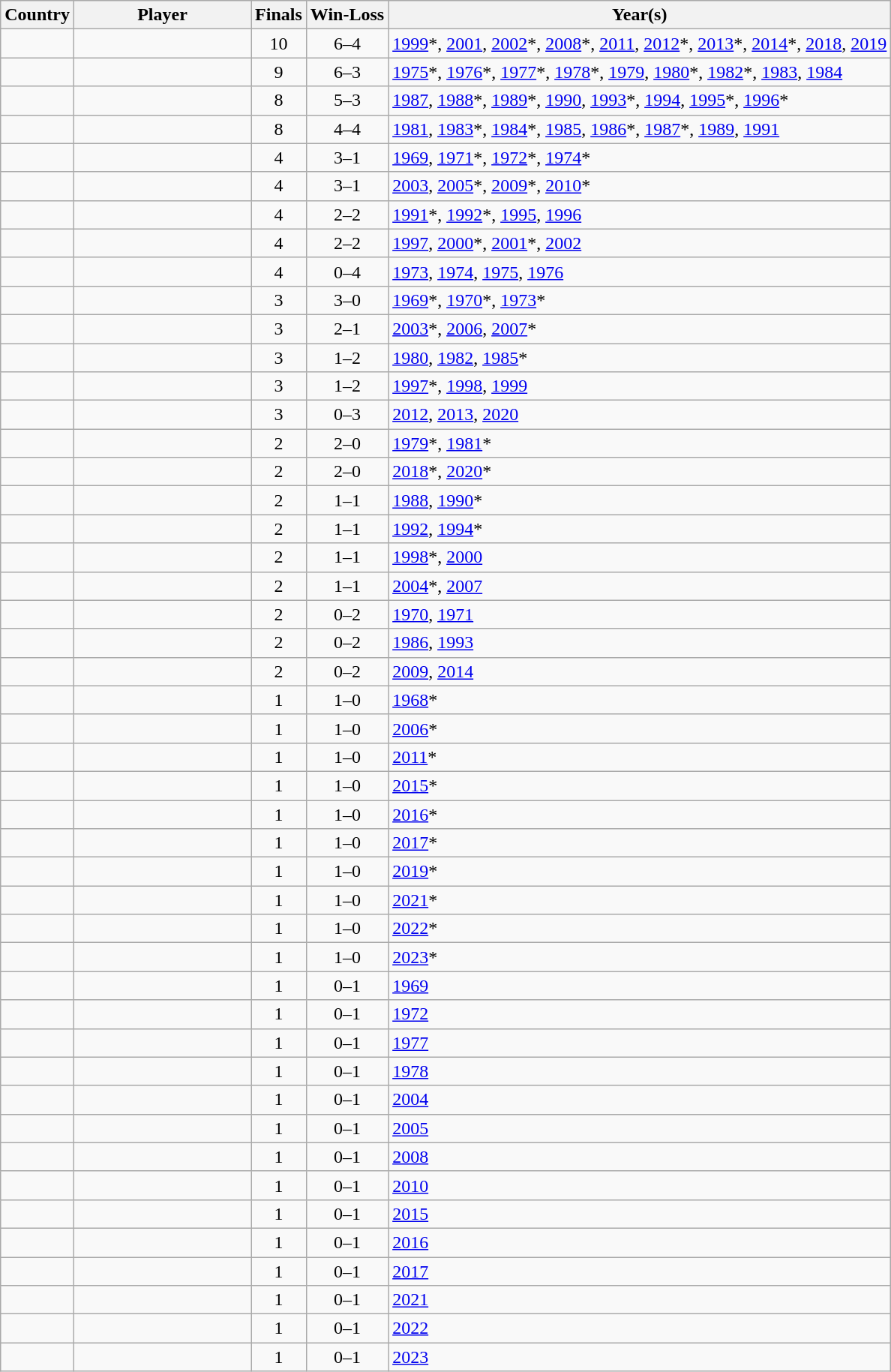<table class="sortable wikitable">
<tr>
<th>Country</th>
<th width="150">Player</th>
<th>Finals</th>
<th>Win-Loss</th>
<th>Year(s)</th>
</tr>
<tr>
<td></td>
<td></td>
<td align=center>10</td>
<td align=center>6–4</td>
<td><a href='#'>1999</a>*, <a href='#'>2001</a>, <a href='#'>2002</a>*, <a href='#'>2008</a>*, <a href='#'>2011</a>, <a href='#'>2012</a>*, <a href='#'>2013</a>*, <a href='#'>2014</a>*, <a href='#'>2018</a>, <a href='#'>2019</a></td>
</tr>
<tr>
<td></td>
<td></td>
<td align=center>9</td>
<td align=center>6–3</td>
<td><a href='#'>1975</a>*, <a href='#'>1976</a>*, <a href='#'>1977</a>*, <a href='#'>1978</a>*, <a href='#'>1979</a>, <a href='#'>1980</a>*, <a href='#'>1982</a>*, <a href='#'>1983</a>, <a href='#'>1984</a></td>
</tr>
<tr>
<td></td>
<td></td>
<td align=center>8</td>
<td align=center>5–3</td>
<td><a href='#'>1987</a>, <a href='#'>1988</a>*, <a href='#'>1989</a>*, <a href='#'>1990</a>, <a href='#'>1993</a>*, <a href='#'>1994</a>, <a href='#'>1995</a>*, <a href='#'>1996</a>*</td>
</tr>
<tr>
<td></td>
<td></td>
<td align=center>8</td>
<td align=center>4–4</td>
<td><a href='#'>1981</a>, <a href='#'>1983</a>*, <a href='#'>1984</a>*, <a href='#'>1985</a>, <a href='#'>1986</a>*, <a href='#'>1987</a>*, <a href='#'>1989</a>, <a href='#'>1991</a></td>
</tr>
<tr>
<td></td>
<td></td>
<td align=center>4</td>
<td align=center>3–1</td>
<td><a href='#'>1969</a>, <a href='#'>1971</a>*, <a href='#'>1972</a>*, <a href='#'>1974</a>*</td>
</tr>
<tr>
<td></td>
<td></td>
<td align=center>4</td>
<td align=center>3–1</td>
<td><a href='#'>2003</a>, <a href='#'>2005</a>*, <a href='#'>2009</a>*, <a href='#'>2010</a>*</td>
</tr>
<tr>
<td><br></td>
<td></td>
<td align=center>4</td>
<td align=center>2–2</td>
<td><a href='#'>1991</a>*, <a href='#'>1992</a>*, <a href='#'>1995</a>, <a href='#'>1996</a></td>
</tr>
<tr>
<td></td>
<td></td>
<td align=center>4</td>
<td align=center>2–2</td>
<td><a href='#'>1997</a>, <a href='#'>2000</a>*, <a href='#'>2001</a>*, <a href='#'>2002</a></td>
</tr>
<tr>
<td></td>
<td></td>
<td align=center>4</td>
<td align=center>0–4</td>
<td><a href='#'>1973</a>, <a href='#'>1974</a>, <a href='#'>1975</a>, <a href='#'>1976</a></td>
</tr>
<tr>
<td></td>
<td></td>
<td align=center>3</td>
<td align=center>3–0</td>
<td><a href='#'>1969</a>*, <a href='#'>1970</a>*, <a href='#'>1973</a>*</td>
</tr>
<tr>
<td></td>
<td></td>
<td align=center>3</td>
<td align=center>2–1</td>
<td><a href='#'>2003</a>*, <a href='#'>2006</a>, <a href='#'>2007</a>*</td>
</tr>
<tr>
<td></td>
<td></td>
<td align=center>3</td>
<td align=center>1–2</td>
<td><a href='#'>1980</a>, <a href='#'>1982</a>, <a href='#'>1985</a>*</td>
</tr>
<tr>
<td></td>
<td></td>
<td align=center>3</td>
<td align=center>1–2</td>
<td><a href='#'>1997</a>*, <a href='#'>1998</a>, <a href='#'>1999</a></td>
</tr>
<tr>
<td></td>
<td></td>
<td align=center>3</td>
<td align=center>0–3</td>
<td><a href='#'>2012</a>, <a href='#'>2013</a>, <a href='#'>2020</a></td>
</tr>
<tr>
<td></td>
<td></td>
<td align=center>2</td>
<td align=center>2–0</td>
<td><a href='#'>1979</a>*, <a href='#'>1981</a>*</td>
</tr>
<tr>
<td></td>
<td></td>
<td align=center>2</td>
<td align=center>2–0</td>
<td><a href='#'>2018</a>*, <a href='#'>2020</a>*</td>
</tr>
<tr>
<td></td>
<td></td>
<td align=center>2</td>
<td align=center>1–1</td>
<td><a href='#'>1988</a>, <a href='#'>1990</a>*</td>
</tr>
<tr>
<td></td>
<td></td>
<td align=center>2</td>
<td align=center>1–1</td>
<td><a href='#'>1992</a>, <a href='#'>1994</a>*</td>
</tr>
<tr>
<td></td>
<td></td>
<td align=center>2</td>
<td align=center>1–1</td>
<td><a href='#'>1998</a>*, <a href='#'>2000</a></td>
</tr>
<tr>
<td></td>
<td></td>
<td align=center>2</td>
<td align=center>1–1</td>
<td><a href='#'>2004</a>*, <a href='#'>2007</a></td>
</tr>
<tr>
<td></td>
<td></td>
<td align=center>2</td>
<td align=center>0–2</td>
<td><a href='#'>1970</a>, <a href='#'>1971</a></td>
</tr>
<tr>
<td><br></td>
<td></td>
<td align=center>2</td>
<td align=center>0–2</td>
<td><a href='#'>1986</a>, <a href='#'>1993</a></td>
</tr>
<tr>
<td></td>
<td></td>
<td align=center>2</td>
<td align=center>0–2</td>
<td><a href='#'>2009</a>, <a href='#'>2014</a></td>
</tr>
<tr>
<td></td>
<td></td>
<td align=center>1</td>
<td align=center>1–0</td>
<td><a href='#'>1968</a>*</td>
</tr>
<tr>
<td></td>
<td></td>
<td align=center>1</td>
<td align=center>1–0</td>
<td><a href='#'>2006</a>*</td>
</tr>
<tr>
<td></td>
<td></td>
<td align=center>1</td>
<td align=center>1–0</td>
<td><a href='#'>2011</a>*</td>
</tr>
<tr>
<td></td>
<td></td>
<td align=center>1</td>
<td align=center>1–0</td>
<td><a href='#'>2015</a>*</td>
</tr>
<tr>
<td></td>
<td></td>
<td align=center>1</td>
<td align=center>1–0</td>
<td><a href='#'>2016</a>*</td>
</tr>
<tr>
<td></td>
<td></td>
<td align=center>1</td>
<td align=center>1–0</td>
<td><a href='#'>2017</a>*</td>
</tr>
<tr>
<td></td>
<td></td>
<td align=center>1</td>
<td align=center>1–0</td>
<td><a href='#'>2019</a>*</td>
</tr>
<tr>
<td></td>
<td></td>
<td align=center>1</td>
<td align=center>1–0</td>
<td><a href='#'>2021</a>*</td>
</tr>
<tr>
<td></td>
<td></td>
<td align=center>1</td>
<td align=center>1–0</td>
<td><a href='#'>2022</a>*</td>
</tr>
<tr>
<td></td>
<td></td>
<td align=center>1</td>
<td align=center>1–0</td>
<td><a href='#'>2023</a>*</td>
</tr>
<tr>
<td></td>
<td></td>
<td align=center>1</td>
<td align=center>0–1</td>
<td><a href='#'>1969</a></td>
</tr>
<tr>
<td></td>
<td></td>
<td align=center>1</td>
<td align=center>0–1</td>
<td><a href='#'>1972</a></td>
</tr>
<tr>
<td></td>
<td></td>
<td align=center>1</td>
<td align=center>0–1</td>
<td><a href='#'>1977</a></td>
</tr>
<tr>
<td></td>
<td></td>
<td align=center>1</td>
<td align=center>0–1</td>
<td><a href='#'>1978</a></td>
</tr>
<tr>
<td></td>
<td></td>
<td align=center>1</td>
<td align=center>0–1</td>
<td><a href='#'>2004</a></td>
</tr>
<tr>
<td></td>
<td></td>
<td align=center>1</td>
<td align=center>0–1</td>
<td><a href='#'>2005</a></td>
</tr>
<tr>
<td></td>
<td></td>
<td align=center>1</td>
<td align=center>0–1</td>
<td><a href='#'>2008</a></td>
</tr>
<tr>
<td></td>
<td></td>
<td align=center>1</td>
<td align=center>0–1</td>
<td><a href='#'>2010</a></td>
</tr>
<tr>
<td></td>
<td></td>
<td align=center>1</td>
<td align=center>0–1</td>
<td><a href='#'>2015</a></td>
</tr>
<tr>
<td></td>
<td></td>
<td align=center>1</td>
<td align=center>0–1</td>
<td><a href='#'>2016</a></td>
</tr>
<tr>
<td></td>
<td></td>
<td align=center>1</td>
<td align=center>0–1</td>
<td><a href='#'>2017</a></td>
</tr>
<tr>
<td></td>
<td></td>
<td align=center>1</td>
<td align=center>0–1</td>
<td><a href='#'>2021</a></td>
</tr>
<tr>
<td></td>
<td></td>
<td align=center>1</td>
<td align=center>0–1</td>
<td><a href='#'>2022</a></td>
</tr>
<tr>
<td></td>
<td></td>
<td align=center>1</td>
<td align=center>0–1</td>
<td><a href='#'>2023</a></td>
</tr>
</table>
